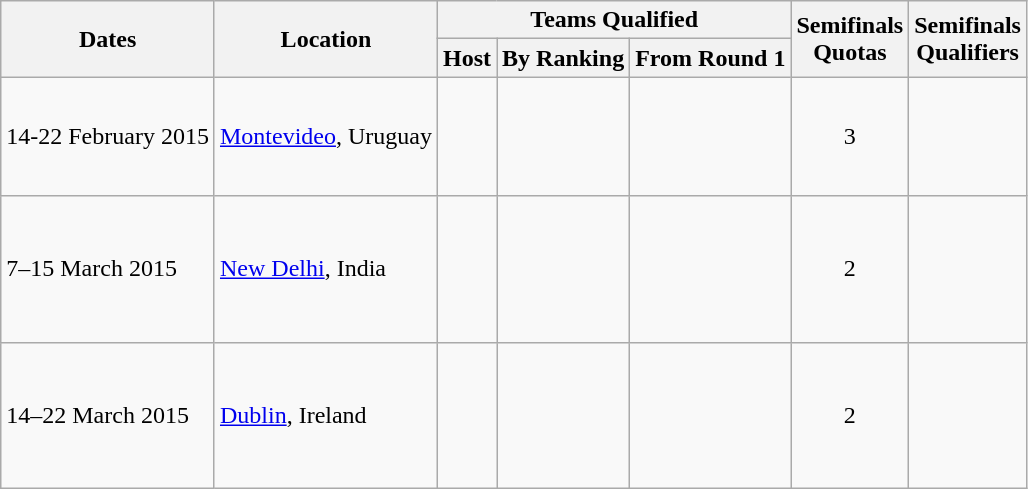<table class=wikitable>
<tr>
<th rowspan=2>Dates</th>
<th rowspan=2>Location</th>
<th colspan=3>Teams Qualified</th>
<th rowspan=2>Semifinals<br>Quotas</th>
<th rowspan=2>Semifinals<br>Qualifiers</th>
</tr>
<tr>
<th>Host</th>
<th>By Ranking</th>
<th>From Round 1</th>
</tr>
<tr>
<td>14-22 February 2015</td>
<td><a href='#'>Montevideo</a>, Uruguay</td>
<td></td>
<td><br></td>
<td><br><br><br><br></td>
<td align=center>3</td>
<td><br><br></td>
</tr>
<tr>
<td>7–15 March 2015</td>
<td><a href='#'>New Delhi</a>, India</td>
<td></td>
<td></td>
<td><br><br><br><br><br></td>
<td align=center>2</td>
<td><br></td>
</tr>
<tr>
<td>14–22 March 2015</td>
<td><a href='#'>Dublin</a>, Ireland</td>
<td></td>
<td></td>
<td><br><br><br><br><br></td>
<td align=center>2</td>
<td><br></td>
</tr>
</table>
